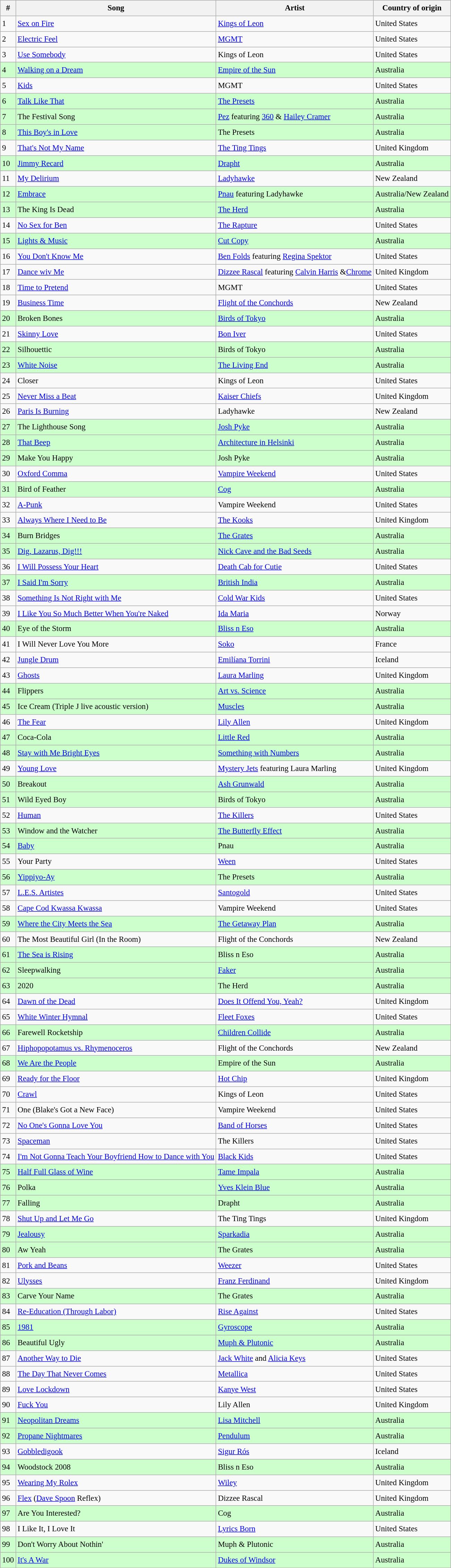<table class="wikitable sortable" style="font-size:0.95em;line-height:1.5em;">
<tr>
<th>#</th>
<th>Song</th>
<th>Artist</th>
<th>Country of origin</th>
</tr>
<tr>
<td>1</td>
<td><a href='#'>Sex on Fire</a></td>
<td><a href='#'>Kings of Leon</a></td>
<td>United States</td>
</tr>
<tr>
<td>2</td>
<td><a href='#'>Electric Feel</a></td>
<td><a href='#'>MGMT</a></td>
<td>United States</td>
</tr>
<tr>
<td>3</td>
<td><a href='#'>Use Somebody</a></td>
<td>Kings of Leon</td>
<td>United States</td>
</tr>
<tr style="background:#cfc;">
<td>4</td>
<td><a href='#'>Walking on a Dream</a></td>
<td><a href='#'>Empire of the Sun</a></td>
<td>Australia</td>
</tr>
<tr>
<td>5</td>
<td><a href='#'>Kids</a></td>
<td>MGMT</td>
<td>United States</td>
</tr>
<tr style="background:#cfc;">
<td>6</td>
<td><a href='#'>Talk Like That</a></td>
<td><a href='#'>The Presets</a></td>
<td>Australia</td>
</tr>
<tr style="background:#cfc;">
<td>7</td>
<td>The Festival Song</td>
<td><a href='#'>Pez</a> featuring <a href='#'>360</a> & <a href='#'>Hailey Cramer</a></td>
<td>Australia</td>
</tr>
<tr style="background:#cfc;">
<td>8</td>
<td><a href='#'>This Boy's in Love</a></td>
<td>The Presets</td>
<td>Australia</td>
</tr>
<tr>
<td>9</td>
<td><a href='#'>That's Not My Name</a></td>
<td><a href='#'>The Ting Tings</a></td>
<td>United Kingdom</td>
</tr>
<tr style="background:#cfc;">
<td>10</td>
<td><a href='#'>Jimmy Recard</a></td>
<td><a href='#'>Drapht</a></td>
<td>Australia</td>
</tr>
<tr>
<td>11</td>
<td><a href='#'>My Delirium</a></td>
<td><a href='#'>Ladyhawke</a></td>
<td>New Zealand</td>
</tr>
<tr style="background:#cfc;">
<td>12</td>
<td><a href='#'>Embrace</a></td>
<td><a href='#'>Pnau</a> featuring Ladyhawke</td>
<td>Australia/New Zealand</td>
</tr>
<tr style="background:#cfc;">
<td>13</td>
<td>The King Is Dead</td>
<td><a href='#'>The Herd</a></td>
<td>Australia</td>
</tr>
<tr>
<td>14</td>
<td><a href='#'>No Sex for Ben</a></td>
<td><a href='#'>The Rapture</a></td>
<td>United States</td>
</tr>
<tr style="background:#cfc;">
<td>15</td>
<td><a href='#'>Lights & Music</a></td>
<td><a href='#'>Cut Copy</a></td>
<td>Australia</td>
</tr>
<tr>
<td>16</td>
<td><a href='#'>You Don't Know Me</a></td>
<td><a href='#'>Ben Folds</a> featuring <a href='#'>Regina Spektor</a></td>
<td>United States</td>
</tr>
<tr>
<td>17</td>
<td><a href='#'>Dance wiv Me</a></td>
<td><a href='#'>Dizzee Rascal</a> featuring <a href='#'>Calvin Harris</a> &<a href='#'>Chrome</a></td>
<td>United Kingdom</td>
</tr>
<tr>
<td>18</td>
<td><a href='#'>Time to Pretend</a></td>
<td>MGMT</td>
<td>United States</td>
</tr>
<tr>
<td>19</td>
<td><a href='#'>Business Time</a></td>
<td><a href='#'>Flight of the Conchords</a></td>
<td>New Zealand</td>
</tr>
<tr style="background:#cfc;">
<td>20</td>
<td>Broken Bones</td>
<td><a href='#'>Birds of Tokyo</a></td>
<td>Australia</td>
</tr>
<tr>
<td>21</td>
<td><a href='#'>Skinny Love</a></td>
<td><a href='#'>Bon Iver</a></td>
<td>United States</td>
</tr>
<tr style="background:#cfc;">
<td>22</td>
<td>Silhouettic</td>
<td>Birds of Tokyo</td>
<td>Australia</td>
</tr>
<tr style="background:#cfc;">
<td>23</td>
<td><a href='#'>White Noise</a></td>
<td><a href='#'>The Living End</a></td>
<td>Australia</td>
</tr>
<tr>
<td>24</td>
<td>Closer</td>
<td>Kings of Leon</td>
<td>United States</td>
</tr>
<tr>
<td>25</td>
<td><a href='#'>Never Miss a Beat</a></td>
<td><a href='#'>Kaiser Chiefs</a></td>
<td>United Kingdom</td>
</tr>
<tr>
<td>26</td>
<td><a href='#'>Paris Is Burning</a></td>
<td>Ladyhawke</td>
<td>New Zealand</td>
</tr>
<tr style="background:#cfc;">
<td>27</td>
<td>The Lighthouse Song</td>
<td><a href='#'>Josh Pyke</a></td>
<td>Australia</td>
</tr>
<tr style="background:#cfc;">
<td>28</td>
<td><a href='#'>That Beep</a></td>
<td><a href='#'>Architecture in Helsinki</a></td>
<td>Australia</td>
</tr>
<tr style="background:#cfc;">
<td>29</td>
<td>Make You Happy</td>
<td>Josh Pyke</td>
<td>Australia</td>
</tr>
<tr>
<td>30</td>
<td><a href='#'>Oxford Comma</a></td>
<td><a href='#'>Vampire Weekend</a></td>
<td>United States</td>
</tr>
<tr style="background:#cfc;">
<td>31</td>
<td>Bird of Feather</td>
<td><a href='#'>Cog</a></td>
<td>Australia</td>
</tr>
<tr>
<td>32</td>
<td><a href='#'>A-Punk</a></td>
<td>Vampire Weekend</td>
<td>United States</td>
</tr>
<tr>
<td>33</td>
<td><a href='#'>Always Where I Need to Be</a></td>
<td><a href='#'>The Kooks</a></td>
<td>United Kingdom</td>
</tr>
<tr style="background:#cfc;">
<td>34</td>
<td>Burn Bridges</td>
<td><a href='#'>The Grates</a></td>
<td>Australia</td>
</tr>
<tr style="background:#cfc;">
<td>35</td>
<td><a href='#'>Dig, Lazarus, Dig!!!</a></td>
<td><a href='#'>Nick Cave and the Bad Seeds</a></td>
<td>Australia</td>
</tr>
<tr>
<td>36</td>
<td><a href='#'>I Will Possess Your Heart</a></td>
<td><a href='#'>Death Cab for Cutie</a></td>
<td>United States</td>
</tr>
<tr style="background:#cfc;">
<td>37</td>
<td><a href='#'>I Said I'm Sorry</a></td>
<td><a href='#'>British India</a></td>
<td>Australia</td>
</tr>
<tr>
<td>38</td>
<td><a href='#'>Something Is Not Right with Me</a></td>
<td><a href='#'>Cold War Kids</a></td>
<td>United States</td>
</tr>
<tr>
<td>39</td>
<td><a href='#'>I Like You So Much Better When You're Naked</a></td>
<td><a href='#'>Ida Maria</a></td>
<td>Norway</td>
</tr>
<tr style="background:#cfc;">
<td>40</td>
<td>Eye of the Storm</td>
<td><a href='#'>Bliss n Eso</a></td>
<td>Australia</td>
</tr>
<tr>
<td>41</td>
<td>I Will Never Love You More</td>
<td><a href='#'>Soko</a></td>
<td>France</td>
</tr>
<tr>
<td>42</td>
<td><a href='#'>Jungle Drum</a></td>
<td><a href='#'>Emilíana Torrini</a></td>
<td>Iceland</td>
</tr>
<tr>
<td>43</td>
<td><a href='#'>Ghosts</a></td>
<td><a href='#'>Laura Marling</a></td>
<td>United Kingdom</td>
</tr>
<tr style="background:#cfc;">
<td>44</td>
<td>Flippers</td>
<td><a href='#'>Art vs. Science</a></td>
<td>Australia</td>
</tr>
<tr style="background:#cfc;">
<td>45</td>
<td>Ice Cream (Triple J live acoustic version)</td>
<td><a href='#'>Muscles</a></td>
<td>Australia</td>
</tr>
<tr>
<td>46</td>
<td><a href='#'>The Fear</a></td>
<td><a href='#'>Lily Allen</a></td>
<td>United Kingdom</td>
</tr>
<tr style="background:#cfc;">
<td>47</td>
<td>Coca-Cola</td>
<td><a href='#'>Little Red</a></td>
<td>Australia</td>
</tr>
<tr style="background:#cfc;">
<td>48</td>
<td><a href='#'>Stay with Me Bright Eyes</a></td>
<td><a href='#'>Something with Numbers</a></td>
<td>Australia</td>
</tr>
<tr>
<td>49</td>
<td><a href='#'>Young Love</a></td>
<td><a href='#'>Mystery Jets</a> featuring Laura Marling</td>
<td>United Kingdom</td>
</tr>
<tr style="background:#cfc;">
<td>50</td>
<td>Breakout</td>
<td><a href='#'>Ash Grunwald</a></td>
<td>Australia</td>
</tr>
<tr style="background:#cfc;">
<td>51</td>
<td>Wild Eyed Boy</td>
<td>Birds of Tokyo</td>
<td>Australia</td>
</tr>
<tr>
<td>52</td>
<td><a href='#'>Human</a></td>
<td><a href='#'>The Killers</a></td>
<td>United States</td>
</tr>
<tr style="background:#cfc;">
<td>53</td>
<td>Window and the Watcher</td>
<td><a href='#'>The Butterfly Effect</a></td>
<td>Australia</td>
</tr>
<tr style="background:#cfc;">
<td>54</td>
<td><a href='#'>Baby</a></td>
<td>Pnau</td>
<td>Australia</td>
</tr>
<tr>
<td>55</td>
<td>Your Party</td>
<td><a href='#'>Ween</a></td>
<td>United States</td>
</tr>
<tr style="background:#cfc;">
<td>56</td>
<td><a href='#'>Yippiyo-Ay</a></td>
<td>The Presets</td>
<td>Australia</td>
</tr>
<tr>
<td>57</td>
<td><a href='#'>L.E.S. Artistes</a></td>
<td><a href='#'>Santogold</a></td>
<td>United States</td>
</tr>
<tr>
<td>58</td>
<td><a href='#'>Cape Cod Kwassa Kwassa</a></td>
<td>Vampire Weekend</td>
<td>United States</td>
</tr>
<tr style="background:#cfc;">
<td>59</td>
<td><a href='#'>Where the City Meets the Sea</a></td>
<td><a href='#'>The Getaway Plan</a></td>
<td>Australia</td>
</tr>
<tr>
<td>60</td>
<td>The Most Beautiful Girl (In the Room)</td>
<td>Flight of the Conchords</td>
<td>New Zealand</td>
</tr>
<tr style="background:#cfc;">
<td>61</td>
<td><a href='#'>The Sea is Rising</a></td>
<td>Bliss n Eso</td>
<td>Australia</td>
</tr>
<tr style="background:#cfc;">
<td>62</td>
<td>Sleepwalking</td>
<td><a href='#'>Faker</a></td>
<td>Australia</td>
</tr>
<tr style="background:#cfc;">
<td>63</td>
<td>2020</td>
<td>The Herd</td>
<td>Australia</td>
</tr>
<tr>
<td>64</td>
<td><a href='#'>Dawn of the Dead</a></td>
<td><a href='#'>Does It Offend You, Yeah?</a></td>
<td>United Kingdom</td>
</tr>
<tr>
<td>65</td>
<td><a href='#'>White Winter Hymnal</a></td>
<td><a href='#'>Fleet Foxes</a></td>
<td>United States</td>
</tr>
<tr style="background:#cfc;">
<td>66</td>
<td>Farewell Rocketship</td>
<td><a href='#'>Children Collide</a></td>
<td>Australia</td>
</tr>
<tr>
<td>67</td>
<td><a href='#'>Hiphopopotamus vs. Rhymenoceros</a></td>
<td>Flight of the Conchords</td>
<td>New Zealand</td>
</tr>
<tr style="background:#cfc;">
<td>68</td>
<td><a href='#'>We Are the People</a></td>
<td>Empire of the Sun</td>
<td>Australia</td>
</tr>
<tr>
<td>69</td>
<td><a href='#'>Ready for the Floor</a></td>
<td><a href='#'>Hot Chip</a></td>
<td>United Kingdom</td>
</tr>
<tr>
<td>70</td>
<td><a href='#'>Crawl</a></td>
<td>Kings of Leon</td>
<td>United States</td>
</tr>
<tr>
<td>71</td>
<td>One (Blake's Got a New Face)</td>
<td>Vampire Weekend</td>
<td>United States</td>
</tr>
<tr>
<td>72</td>
<td><a href='#'>No One's Gonna Love You</a></td>
<td><a href='#'>Band of Horses</a></td>
<td>United States</td>
</tr>
<tr>
<td>73</td>
<td><a href='#'>Spaceman</a></td>
<td>The Killers</td>
<td>United States</td>
</tr>
<tr>
<td>74</td>
<td><a href='#'>I'm Not Gonna Teach Your Boyfriend How to Dance with You</a></td>
<td><a href='#'>Black Kids</a></td>
<td>United States</td>
</tr>
<tr style="background:#cfc;">
<td>75</td>
<td><a href='#'>Half Full Glass of Wine</a></td>
<td><a href='#'>Tame Impala</a></td>
<td>Australia</td>
</tr>
<tr style="background:#cfc;">
<td>76</td>
<td>Polka</td>
<td><a href='#'>Yves Klein Blue</a></td>
<td>Australia</td>
</tr>
<tr style="background:#cfc;">
<td>77</td>
<td>Falling</td>
<td>Drapht</td>
<td>Australia</td>
</tr>
<tr>
<td>78</td>
<td><a href='#'>Shut Up and Let Me Go</a></td>
<td>The Ting Tings</td>
<td>United Kingdom</td>
</tr>
<tr style="background:#cfc;">
<td>79</td>
<td><a href='#'>Jealousy</a></td>
<td><a href='#'>Sparkadia</a></td>
<td>Australia</td>
</tr>
<tr style="background:#cfc;">
<td>80</td>
<td>Aw Yeah</td>
<td>The Grates</td>
<td>Australia</td>
</tr>
<tr>
<td>81</td>
<td><a href='#'>Pork and Beans</a></td>
<td><a href='#'>Weezer</a></td>
<td>United States</td>
</tr>
<tr>
<td>82</td>
<td><a href='#'>Ulysses</a></td>
<td><a href='#'>Franz Ferdinand</a></td>
<td>United Kingdom</td>
</tr>
<tr style="background:#cfc;">
<td>83</td>
<td>Carve Your Name</td>
<td>The Grates</td>
<td>Australia</td>
</tr>
<tr>
<td>84</td>
<td><a href='#'>Re-Education (Through Labor)</a></td>
<td><a href='#'>Rise Against</a></td>
<td>United States</td>
</tr>
<tr style="background:#cfc;">
<td>85</td>
<td><a href='#'>1981</a></td>
<td><a href='#'>Gyroscope</a></td>
<td>Australia</td>
</tr>
<tr style="background:#cfc;">
<td>86</td>
<td>Beautiful Ugly</td>
<td><a href='#'>Muph & Plutonic</a></td>
<td>Australia</td>
</tr>
<tr>
<td>87</td>
<td><a href='#'>Another Way to Die</a></td>
<td><a href='#'>Jack White</a> and <a href='#'>Alicia Keys</a></td>
<td>United States</td>
</tr>
<tr>
<td>88</td>
<td><a href='#'>The Day That Never Comes</a></td>
<td><a href='#'>Metallica</a></td>
<td>United States</td>
</tr>
<tr>
<td>89</td>
<td><a href='#'>Love Lockdown</a></td>
<td><a href='#'>Kanye West</a></td>
<td>United States</td>
</tr>
<tr>
<td>90</td>
<td><a href='#'>Fuck You</a></td>
<td>Lily Allen</td>
<td>United Kingdom</td>
</tr>
<tr style="background:#cfc;">
<td>91</td>
<td><a href='#'>Neopolitan Dreams</a></td>
<td><a href='#'>Lisa Mitchell</a></td>
<td>Australia</td>
</tr>
<tr style="background:#cfc;">
<td>92</td>
<td><a href='#'>Propane Nightmares</a></td>
<td><a href='#'>Pendulum</a></td>
<td>Australia</td>
</tr>
<tr>
<td>93</td>
<td><a href='#'>Gobbledigook</a></td>
<td><a href='#'>Sigur Rós</a></td>
<td>Iceland</td>
</tr>
<tr style="background:#cfc;">
<td>94</td>
<td>Woodstock 2008</td>
<td>Bliss n Eso</td>
<td>Australia</td>
</tr>
<tr>
<td>95</td>
<td><a href='#'>Wearing My Rolex</a></td>
<td><a href='#'>Wiley</a></td>
<td>United Kingdom</td>
</tr>
<tr>
<td>96</td>
<td><a href='#'>Flex</a> (<a href='#'>Dave Spoon</a> Reflex)</td>
<td>Dizzee Rascal</td>
<td>United Kingdom</td>
</tr>
<tr style="background:#cfc;">
<td>97</td>
<td>Are You Interested?</td>
<td>Cog</td>
<td>Australia</td>
</tr>
<tr>
<td>98</td>
<td>I Like It, I Love It</td>
<td><a href='#'>Lyrics Born</a></td>
<td>United States</td>
</tr>
<tr style="background:#cfc;">
<td>99</td>
<td>Don't Worry About Nothin'</td>
<td>Muph & Plutonic</td>
<td>Australia</td>
</tr>
<tr style="background:#cfc;">
<td>100</td>
<td><a href='#'>It's A War</a></td>
<td><a href='#'>Dukes of Windsor</a></td>
<td>Australia</td>
</tr>
</table>
